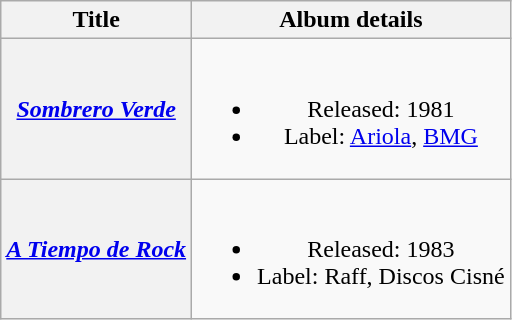<table class="wikitable plainrowheaders" style="text-align:center;">
<tr>
<th>Title</th>
<th>Album details</th>
</tr>
<tr>
<th scope="row"><em><a href='#'>Sombrero Verde</a></em></th>
<td><br><ul><li>Released: 1981</li><li>Label: <a href='#'>Ariola</a>, <a href='#'>BMG</a></li></ul></td>
</tr>
<tr>
<th scope="row"><em><a href='#'>A Tiempo de Rock</a></em></th>
<td><br><ul><li>Released: 1983</li><li>Label: Raff, Discos Cisné</li></ul></td>
</tr>
</table>
